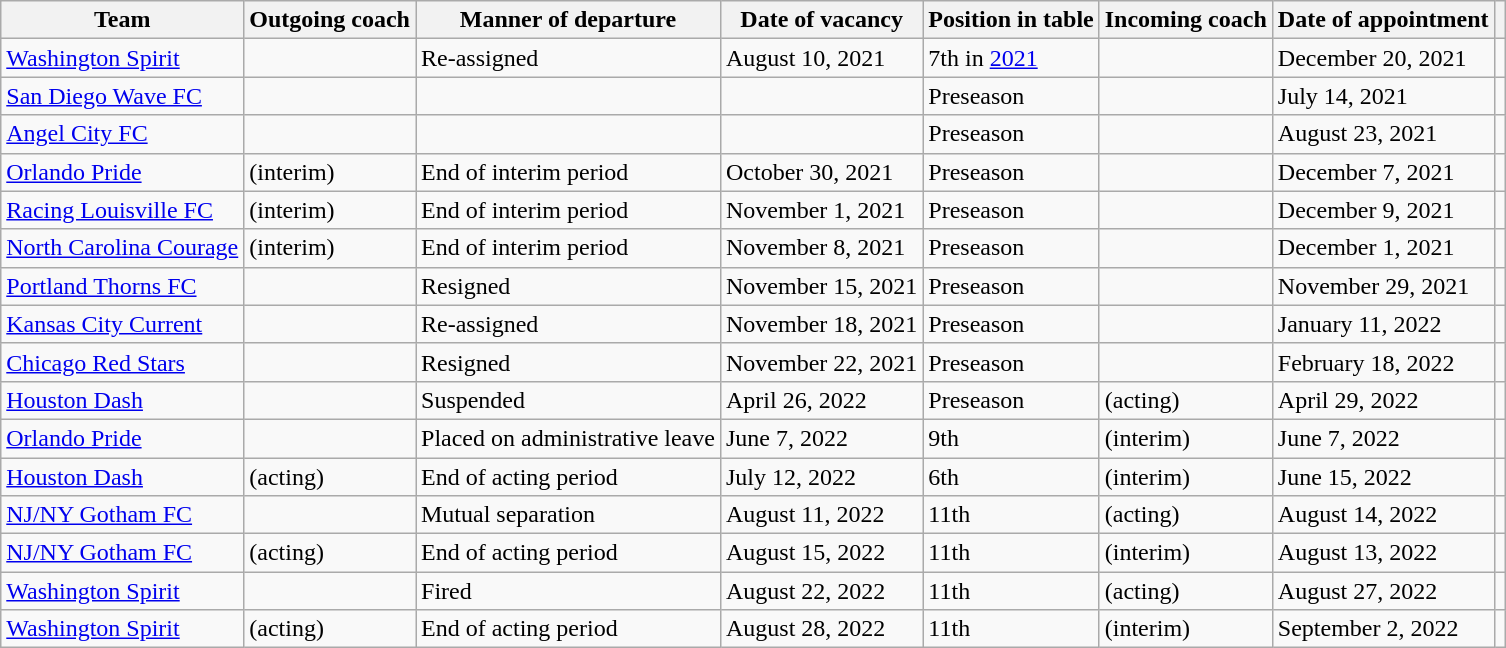<table class="wikitable sortable">
<tr>
<th scope="col">Team</th>
<th scope="col">Outgoing coach</th>
<th scope="col">Manner of departure</th>
<th scope="col">Date of vacancy</th>
<th scope="col">Position in table</th>
<th scope="col">Incoming coach</th>
<th scope="col">Date of appointment</th>
<th scope="col" class="unsortable"></th>
</tr>
<tr>
<td><a href='#'>Washington Spirit</a></td>
<td> </td>
<td>Re-assigned</td>
<td>August 10, 2021</td>
<td>7th in <a href='#'>2021</a></td>
<td> </td>
<td>December 20, 2021</td>
<td></td>
</tr>
<tr>
<td><a href='#'>San Diego Wave FC</a></td>
<td></td>
<td></td>
<td></td>
<td>Preseason</td>
<td> </td>
<td>July 14, 2021</td>
<td></td>
</tr>
<tr>
<td><a href='#'>Angel City FC</a></td>
<td></td>
<td></td>
<td></td>
<td>Preseason</td>
<td> </td>
<td>August 23, 2021</td>
<td></td>
</tr>
<tr>
<td><a href='#'>Orlando Pride</a></td>
<td>  (interim)</td>
<td>End of interim period</td>
<td>October 30, 2021</td>
<td>Preseason</td>
<td> </td>
<td>December 7, 2021</td>
<td></td>
</tr>
<tr>
<td><a href='#'>Racing Louisville FC</a></td>
<td>  (interim)</td>
<td>End of interim period</td>
<td>November 1, 2021</td>
<td>Preseason</td>
<td> </td>
<td>December 9, 2021</td>
<td></td>
</tr>
<tr>
<td><a href='#'>North Carolina Courage</a></td>
<td>  (interim)</td>
<td>End of interim period</td>
<td>November 8, 2021</td>
<td>Preseason</td>
<td> </td>
<td>December 1, 2021</td>
<td></td>
</tr>
<tr>
<td><a href='#'>Portland Thorns FC</a></td>
<td> </td>
<td>Resigned</td>
<td>November 15, 2021</td>
<td>Preseason</td>
<td> </td>
<td>November 29, 2021</td>
<td></td>
</tr>
<tr>
<td><a href='#'>Kansas City Current</a></td>
<td> </td>
<td>Re-assigned</td>
<td>November 18, 2021</td>
<td>Preseason</td>
<td> </td>
<td>January 11, 2022</td>
<td></td>
</tr>
<tr>
<td><a href='#'>Chicago Red Stars</a></td>
<td> </td>
<td>Resigned</td>
<td>November 22, 2021</td>
<td>Preseason</td>
<td> </td>
<td>February 18, 2022</td>
<td></td>
</tr>
<tr>
<td><a href='#'>Houston Dash</a></td>
<td> </td>
<td>Suspended</td>
<td>April 26, 2022</td>
<td>Preseason</td>
<td>  (acting)</td>
<td>April 29, 2022</td>
<td></td>
</tr>
<tr>
<td><a href='#'>Orlando Pride</a></td>
<td> </td>
<td>Placed on administrative leave</td>
<td>June 7, 2022</td>
<td>9th</td>
<td>  (interim)</td>
<td>June 7, 2022</td>
<td></td>
</tr>
<tr>
<td><a href='#'>Houston Dash</a></td>
<td>  (acting)</td>
<td>End of acting period</td>
<td>July 12, 2022</td>
<td>6th</td>
<td>  (interim)</td>
<td>June 15, 2022</td>
<td></td>
</tr>
<tr>
<td><a href='#'>NJ/NY Gotham FC</a></td>
<td> </td>
<td>Mutual separation</td>
<td>August 11, 2022</td>
<td>11th</td>
<td>  (acting)</td>
<td>August 14, 2022</td>
<td></td>
</tr>
<tr>
<td><a href='#'>NJ/NY Gotham FC</a></td>
<td>  (acting)</td>
<td>End of acting period</td>
<td>August 15, 2022</td>
<td>11th</td>
<td>  (interim)</td>
<td>August 13, 2022</td>
<td></td>
</tr>
<tr>
<td><a href='#'>Washington Spirit</a></td>
<td> </td>
<td>Fired</td>
<td>August 22, 2022</td>
<td>11th</td>
<td>  (acting)</td>
<td>August 27, 2022</td>
<td></td>
</tr>
<tr>
<td><a href='#'>Washington Spirit</a></td>
<td>  (acting)</td>
<td>End of acting period</td>
<td>August 28, 2022</td>
<td>11th</td>
<td>  (interim)</td>
<td>September 2, 2022</td>
<td></td>
</tr>
</table>
